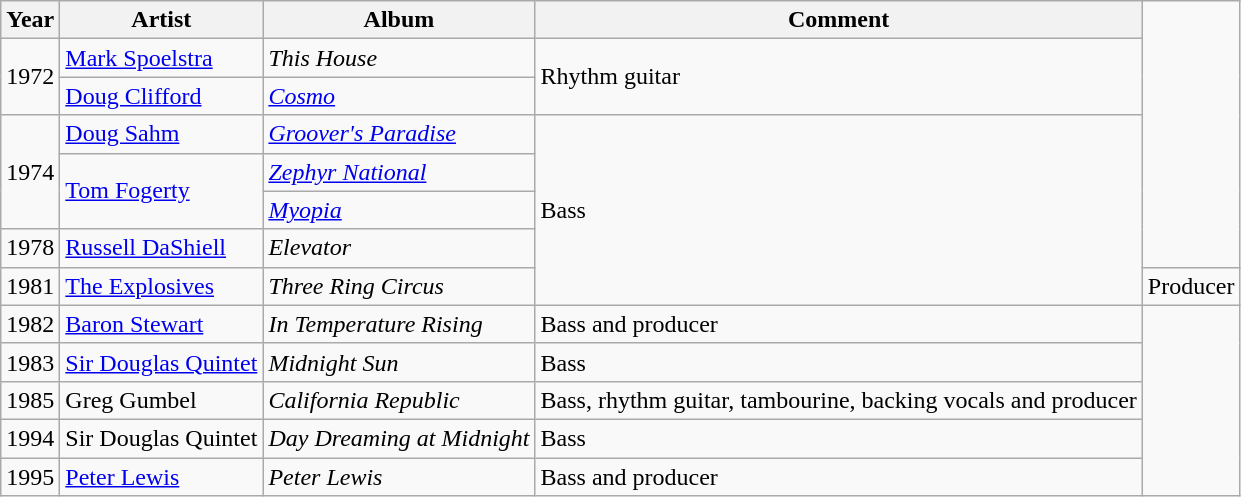<table class="wikitable">
<tr>
<th>Year</th>
<th>Artist</th>
<th>Album</th>
<th>Comment</th>
</tr>
<tr>
<td rowspan=2>1972</td>
<td><a href='#'>Mark Spoelstra</a></td>
<td><em>This House</em></td>
<td rowspan=2>Rhythm guitar</td>
</tr>
<tr>
<td><a href='#'>Doug Clifford</a></td>
<td><em><a href='#'>Cosmo</a></em></td>
</tr>
<tr>
<td rowspan=3>1974</td>
<td><a href='#'>Doug Sahm</a></td>
<td><em><a href='#'>Groover's Paradise</a></em></td>
<td rowspan=5>Bass</td>
</tr>
<tr>
<td rowspan=2><a href='#'>Tom Fogerty</a></td>
<td><em><a href='#'>Zephyr National</a></em></td>
</tr>
<tr>
<td><em><a href='#'>Myopia</a></em></td>
</tr>
<tr>
<td>1978</td>
<td><a href='#'>Russell DaShiell</a></td>
<td><em>Elevator</em></td>
</tr>
<tr>
<td>1981</td>
<td><a href='#'>The Explosives</a></td>
<td><em>Three Ring Circus</em></td>
<td>Producer</td>
</tr>
<tr>
<td>1982</td>
<td><a href='#'>Baron Stewart</a></td>
<td><em>In Temperature Rising</em></td>
<td>Bass and producer</td>
</tr>
<tr>
<td>1983</td>
<td><a href='#'>Sir Douglas Quintet</a></td>
<td><em>Midnight Sun</em></td>
<td>Bass</td>
</tr>
<tr>
<td>1985</td>
<td>Greg Gumbel</td>
<td><em>California Republic</em></td>
<td>Bass, rhythm guitar, tambourine, backing vocals and producer</td>
</tr>
<tr>
<td>1994</td>
<td>Sir Douglas Quintet</td>
<td><em>Day Dreaming at Midnight</em></td>
<td>Bass</td>
</tr>
<tr>
<td>1995</td>
<td><a href='#'>Peter Lewis</a></td>
<td><em>Peter Lewis</em></td>
<td>Bass and producer</td>
</tr>
</table>
